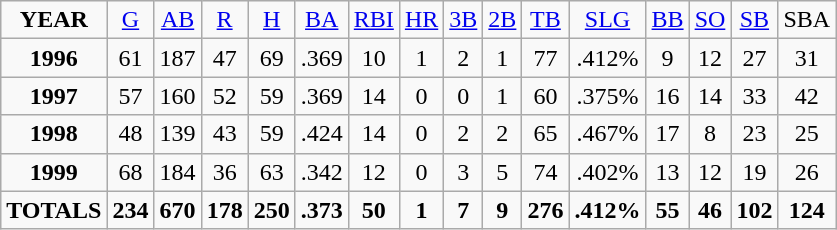<table class="wikitable">
<tr align=center>
<td><strong>YEAR</strong></td>
<td><a href='#'>G</a></td>
<td><a href='#'>AB</a></td>
<td><a href='#'>R</a></td>
<td><a href='#'>H</a></td>
<td><a href='#'>BA</a></td>
<td><a href='#'>RBI</a></td>
<td><a href='#'>HR</a></td>
<td><a href='#'>3B</a></td>
<td><a href='#'>2B</a></td>
<td><a href='#'>TB</a></td>
<td><a href='#'>SLG</a></td>
<td><a href='#'>BB</a></td>
<td><a href='#'>SO</a></td>
<td><a href='#'>SB</a></td>
<td>SBA</td>
</tr>
<tr align=center>
<td><strong>1996</strong></td>
<td>61</td>
<td>187</td>
<td>47</td>
<td>69</td>
<td>.369</td>
<td>10</td>
<td>1</td>
<td>2</td>
<td>1</td>
<td>77</td>
<td>.412%</td>
<td>9</td>
<td>12</td>
<td>27</td>
<td>31</td>
</tr>
<tr align=center>
<td><strong>1997</strong></td>
<td>57</td>
<td>160</td>
<td>52</td>
<td>59</td>
<td>.369</td>
<td>14</td>
<td>0</td>
<td>0</td>
<td>1</td>
<td>60</td>
<td>.375%</td>
<td>16</td>
<td>14</td>
<td>33</td>
<td>42</td>
</tr>
<tr align=center>
<td><strong>1998</strong></td>
<td>48</td>
<td>139</td>
<td>43</td>
<td>59</td>
<td>.424</td>
<td>14</td>
<td>0</td>
<td>2</td>
<td>2</td>
<td>65</td>
<td>.467%</td>
<td>17</td>
<td>8</td>
<td>23</td>
<td>25</td>
</tr>
<tr align=center>
<td><strong>1999</strong></td>
<td>68</td>
<td>184</td>
<td>36</td>
<td>63</td>
<td>.342</td>
<td>12</td>
<td>0</td>
<td>3</td>
<td>5</td>
<td>74</td>
<td>.402%</td>
<td>13</td>
<td>12</td>
<td>19</td>
<td>26</td>
</tr>
<tr align=center>
<td><strong>TOTALS</strong></td>
<td><strong>234</strong></td>
<td><strong>670</strong></td>
<td><strong>178</strong></td>
<td><strong>250</strong></td>
<td><strong>.373</strong></td>
<td><strong>50</strong></td>
<td><strong>1</strong></td>
<td><strong>7</strong></td>
<td><strong>9</strong></td>
<td><strong>276</strong></td>
<td><strong>.412%</strong></td>
<td><strong>55</strong></td>
<td><strong>46</strong></td>
<td><strong>102</strong></td>
<td><strong>124</strong></td>
</tr>
</table>
